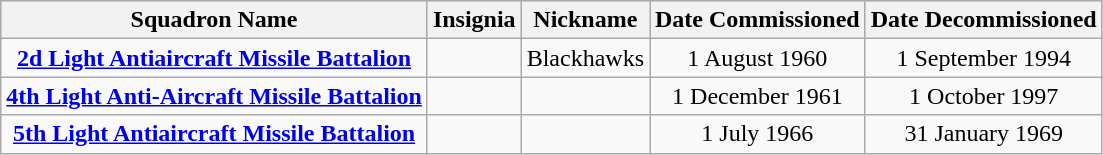<table class="wikitable" style="text-align:center;">
<tr bgcolor="#CCCCCC">
<th>Squadron Name</th>
<th>Insignia</th>
<th>Nickname</th>
<th>Date Commissioned</th>
<th>Date Decommissioned</th>
</tr>
<tr>
<td><strong><a href='#'>2d Light Antiaircraft Missile Battalion</a></strong></td>
<td><strong></strong></td>
<td>Blackhawks</td>
<td>1 August 1960</td>
<td>1 September 1994</td>
</tr>
<tr>
<td><strong><a href='#'>4th Light Anti-Aircraft Missile Battalion</a></strong></td>
<td></td>
<td></td>
<td>1 December 1961</td>
<td>1 October 1997</td>
</tr>
<tr>
<td><strong><a href='#'>5th Light Antiaircraft Missile Battalion</a></strong></td>
<td></td>
<td></td>
<td>1 July 1966</td>
<td>31 January 1969</td>
</tr>
</table>
